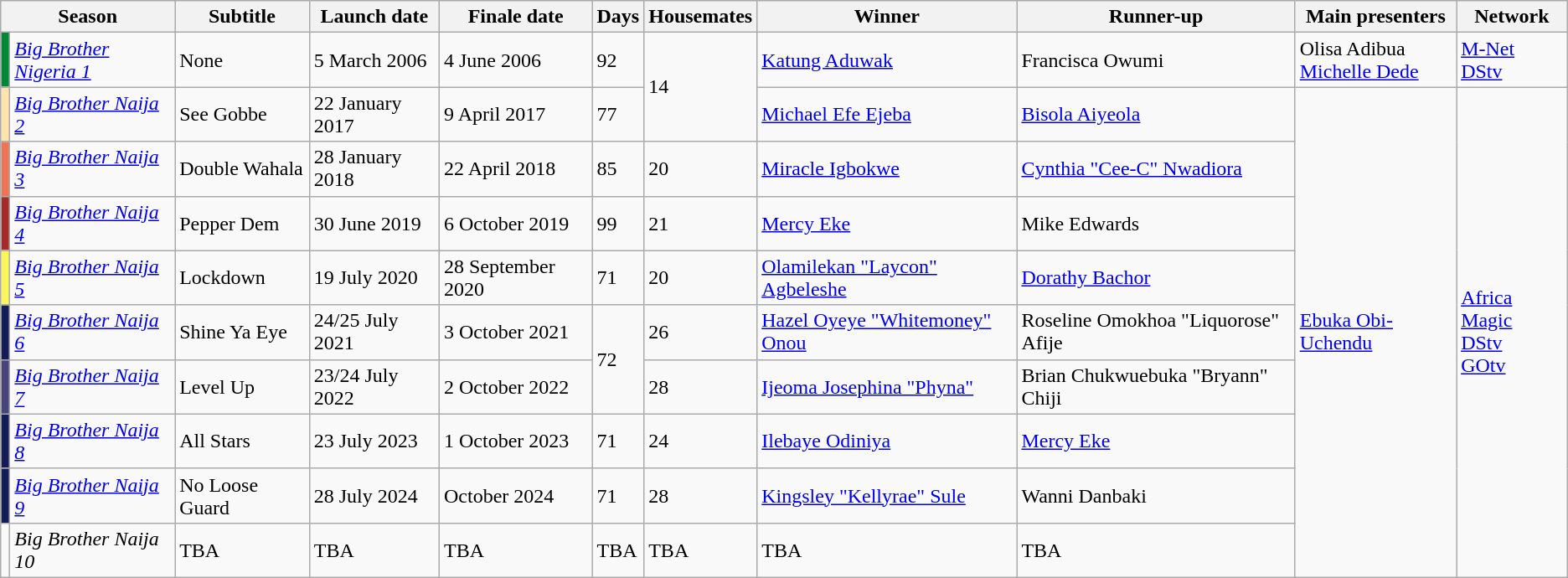<table class="wikitable" style="text-align:left;">
<tr>
<th colspan=2>Season</th>
<th>Subtitle</th>
<th>Launch date</th>
<th>Finale date</th>
<th>Days</th>
<th>Housemates</th>
<th>Winner</th>
<th>Runner-up</th>
<th>Main presenters</th>
<th>Network</th>
</tr>
<tr>
<td style="background-color:#008837;"></td>
<td><em><a href='#'>Big Brother Nigeria 1</a></em></td>
<td>None</td>
<td>5 March 2006</td>
<td>4 June 2006</td>
<td>92</td>
<td rowspan=2>14</td>
<td><a href='#'>Katung Aduwak</a></td>
<td>Francisca Owumi</td>
<td>Olisa Adibua<br><a href='#'>Michelle Dede</a></td>
<td><a href='#'>M-Net</a><br><a href='#'>DStv</a></td>
</tr>
<tr>
<td style="background-color:#FEE5AE;"></td>
<td><em><a href='#'>Big Brother Naija 2</a></em></td>
<td>See Gobbe</td>
<td>22 January 2017</td>
<td>9 April 2017</td>
<td>77</td>
<td><a href='#'>Michael Efe Ejeba</a></td>
<td><a href='#'>Bisola Aiyeola</a></td>
<td rowspan="9"><a href='#'>Ebuka Obi-Uchendu</a></td>
<td rowspan="9"><a href='#'>Africa Magic</a><br><a href='#'>DStv</a><br><a href='#'>GOtv</a></td>
</tr>
<tr>
<td style="background-color:#ED7454;"></td>
<td><em><a href='#'>Big Brother Naija 3</a></em></td>
<td>Double Wahala</td>
<td>28 January 2018</td>
<td>22 April 2018</td>
<td>85</td>
<td>20</td>
<td><a href='#'>Miracle Igbokwe</a></td>
<td><a href='#'>Cynthia "Cee-C" Nwadiora</a></td>
</tr>
<tr>
<td style="background-color:brown;"></td>
<td><em><a href='#'>Big Brother Naija 4</a></em></td>
<td>Pepper Dem</td>
<td>30 June 2019</td>
<td>6 October 2019</td>
<td>99</td>
<td>21</td>
<td><a href='#'>Mercy Eke</a></td>
<td>Mike Edwards</td>
</tr>
<tr>
<td style="background-color:#fbf65c;"></td>
<td><em><a href='#'>Big Brother Naija 5</a></em></td>
<td>Lockdown</td>
<td>19 July 2020</td>
<td>28 September 2020</td>
<td>71</td>
<td>20</td>
<td><a href='#'>Olamilekan "Laycon" Agbeleshe</a></td>
<td><a href='#'>Dorathy Bachor</a></td>
</tr>
<tr>
<td style="background-color:#151B54;"></td>
<td><em><a href='#'>Big Brother Naija 6</a></em></td>
<td>Shine Ya Eye</td>
<td>24/25 July 2021</td>
<td>3 October 2021</td>
<td rowspan=2>72</td>
<td>26</td>
<td><a href='#'>Hazel Oyeye "Whitemoney" Onou</a></td>
<td>Roseline Omokhoa "Liquorose" Afije</td>
</tr>
<tr>
<td style="background-color:#484379;"></td>
<td><em><a href='#'>Big Brother Naija 7</a></em></td>
<td>Level Up</td>
<td>23/24 July 2022</td>
<td>2 October 2022</td>
<td>28</td>
<td><a href='#'>Ijeoma Josephina "Phyna"</a></td>
<td>Brian Chukwuebuka "Bryann"<br>Chiji</td>
</tr>
<tr>
<td style="background-color:#151B54;"></td>
<td><em><a href='#'>Big Brother Naija 8</a></em></td>
<td>All Stars</td>
<td>23 July 2023</td>
<td>1 October 2023</td>
<td>71</td>
<td>24</td>
<td><a href='#'>Ilebaye Odiniya</a></td>
<td><a href='#'>Mercy Eke</a></td>
</tr>
<tr>
<td style="background-color:#151B54;"></td>
<td><em><a href='#'>Big Brother Naija 9</a></em></td>
<td>No Loose Guard</td>
<td>28 July 2024</td>
<td>October 2024</td>
<td>71</td>
<td>28</td>
<td><a href='#'>Kingsley "Kellyrae" Sule</a></td>
<td>Wanni Danbaki</td>
</tr>
<tr>
<td></td>
<td><em>Big Brother Naija 10</em></td>
<td>TBA</td>
<td>TBA</td>
<td>TBA</td>
<td>TBA</td>
<td>TBA</td>
<td>TBA</td>
<td>TBA</td>
</tr>
</table>
